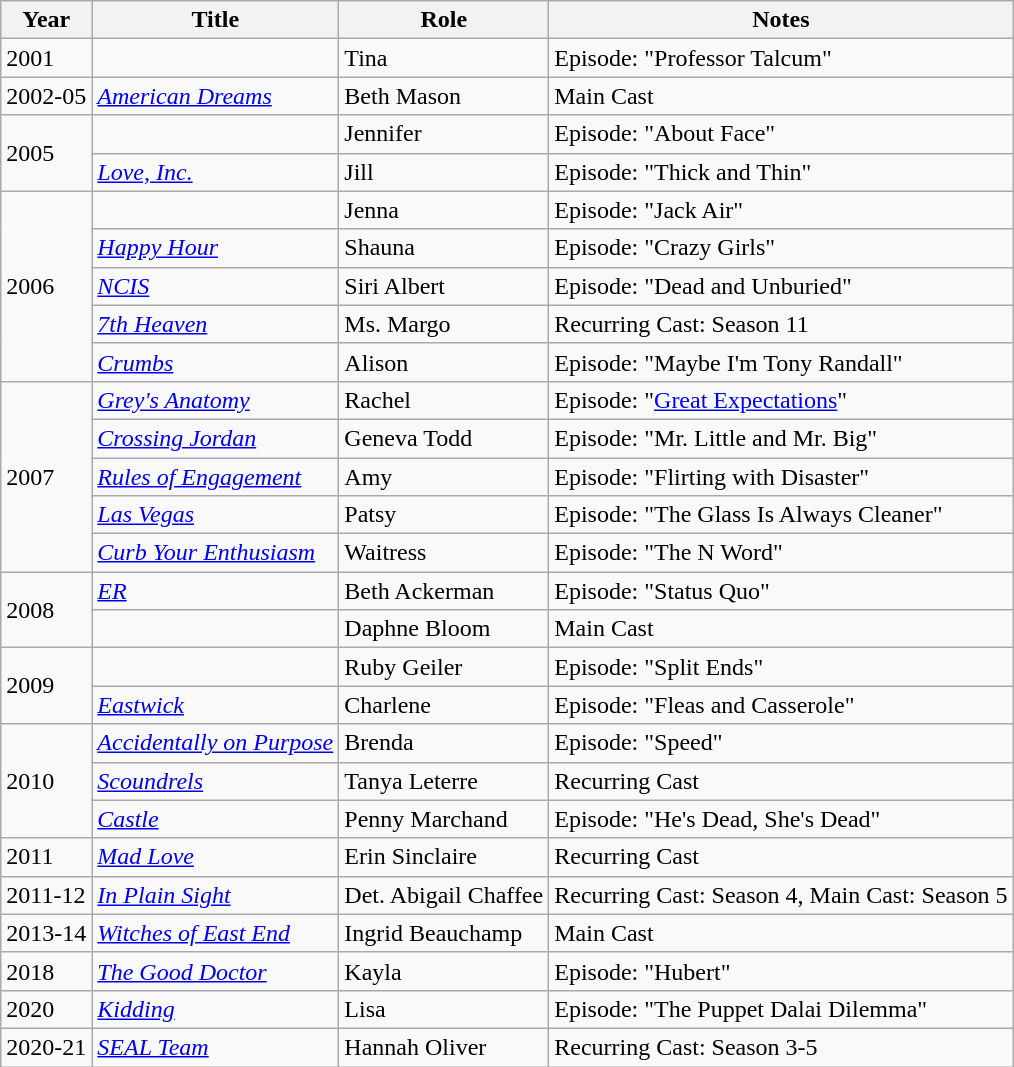<table class="wikitable sortable">
<tr>
<th>Year</th>
<th>Title</th>
<th>Role</th>
<th>Notes</th>
</tr>
<tr>
<td>2001</td>
<td><em></em></td>
<td>Tina</td>
<td>Episode: "Professor Talcum"</td>
</tr>
<tr>
<td>2002-05</td>
<td><em><a href='#'>American Dreams</a></em></td>
<td>Beth Mason</td>
<td>Main Cast</td>
</tr>
<tr>
<td rowspan="2">2005</td>
<td><em></em></td>
<td>Jennifer</td>
<td>Episode: "About Face"</td>
</tr>
<tr>
<td><em><a href='#'>Love, Inc.</a></em></td>
<td>Jill</td>
<td>Episode: "Thick and Thin"</td>
</tr>
<tr>
<td rowspan="5">2006</td>
<td><em></em></td>
<td>Jenna</td>
<td>Episode: "Jack Air"</td>
</tr>
<tr>
<td><em><a href='#'>Happy Hour</a></em></td>
<td>Shauna</td>
<td>Episode: "Crazy Girls"</td>
</tr>
<tr>
<td><em><a href='#'>NCIS</a></em></td>
<td>Siri Albert</td>
<td>Episode: "Dead and Unburied"</td>
</tr>
<tr>
<td><em><a href='#'>7th Heaven</a></em></td>
<td>Ms. Margo</td>
<td>Recurring Cast: Season 11</td>
</tr>
<tr>
<td><em><a href='#'>Crumbs</a></em></td>
<td>Alison</td>
<td>Episode: "Maybe I'm Tony Randall"</td>
</tr>
<tr>
<td rowspan="5">2007</td>
<td><em><a href='#'>Grey's Anatomy</a></em></td>
<td>Rachel</td>
<td>Episode: "<a href='#'>Great Expectations</a>"</td>
</tr>
<tr>
<td><em><a href='#'>Crossing Jordan</a></em></td>
<td>Geneva Todd</td>
<td>Episode: "Mr. Little and Mr. Big"</td>
</tr>
<tr>
<td><em><a href='#'>Rules of Engagement</a></em></td>
<td>Amy</td>
<td>Episode: "Flirting with Disaster"</td>
</tr>
<tr>
<td><em><a href='#'>Las Vegas</a></em></td>
<td>Patsy</td>
<td>Episode: "The Glass Is Always Cleaner"</td>
</tr>
<tr>
<td><em><a href='#'>Curb Your Enthusiasm</a></em></td>
<td>Waitress</td>
<td>Episode: "The N Word"</td>
</tr>
<tr>
<td rowspan="2">2008</td>
<td><em><a href='#'>ER</a></em></td>
<td>Beth Ackerman</td>
<td>Episode: "Status Quo"</td>
</tr>
<tr>
<td><em></em></td>
<td>Daphne Bloom</td>
<td>Main Cast</td>
</tr>
<tr>
<td rowspan="2">2009</td>
<td><em></em></td>
<td>Ruby Geiler</td>
<td>Episode: "Split Ends"</td>
</tr>
<tr>
<td><em><a href='#'>Eastwick</a></em></td>
<td>Charlene</td>
<td>Episode: "Fleas and Casserole"</td>
</tr>
<tr>
<td rowspan="3">2010</td>
<td><em><a href='#'>Accidentally on Purpose</a></em></td>
<td>Brenda</td>
<td>Episode: "Speed"</td>
</tr>
<tr>
<td><em><a href='#'>Scoundrels</a></em></td>
<td>Tanya Leterre</td>
<td>Recurring Cast</td>
</tr>
<tr>
<td><em><a href='#'>Castle</a></em></td>
<td>Penny Marchand</td>
<td>Episode: "He's Dead, She's Dead"</td>
</tr>
<tr>
<td>2011</td>
<td><em><a href='#'>Mad Love</a></em></td>
<td>Erin Sinclaire</td>
<td>Recurring Cast</td>
</tr>
<tr>
<td>2011-12</td>
<td><em><a href='#'>In Plain Sight</a></em></td>
<td>Det. Abigail Chaffee</td>
<td>Recurring Cast: Season 4, Main Cast: Season 5</td>
</tr>
<tr>
<td>2013-14</td>
<td><em><a href='#'>Witches of East End</a></em></td>
<td>Ingrid Beauchamp</td>
<td>Main Cast</td>
</tr>
<tr>
<td>2018</td>
<td><em><a href='#'>The Good Doctor</a></em></td>
<td>Kayla</td>
<td>Episode: "Hubert"</td>
</tr>
<tr>
<td>2020</td>
<td><em><a href='#'>Kidding</a></em></td>
<td>Lisa</td>
<td>Episode: "The Puppet Dalai Dilemma"</td>
</tr>
<tr>
<td>2020-21</td>
<td><em><a href='#'>SEAL Team</a></em></td>
<td>Hannah Oliver</td>
<td>Recurring Cast: Season 3-5</td>
</tr>
</table>
